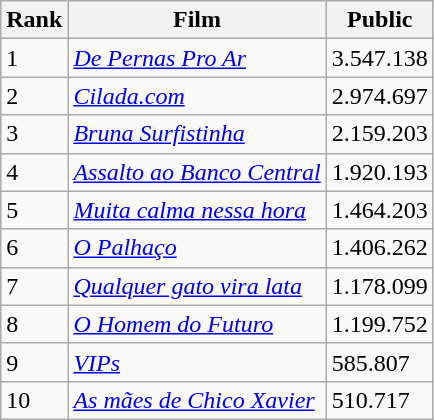<table class="wikitable sortable">
<tr>
<th><strong>Rank</strong></th>
<th><strong>Film</strong></th>
<th><strong>Public</strong></th>
</tr>
<tr>
<td>1</td>
<td><em><a href='#'>De Pernas Pro Ar</a></em></td>
<td>3.547.138</td>
</tr>
<tr>
<td>2</td>
<td><em><a href='#'>Cilada.com</a></em></td>
<td>2.974.697</td>
</tr>
<tr>
<td>3</td>
<td><em><a href='#'>Bruna Surfistinha</a></em></td>
<td>2.159.203</td>
</tr>
<tr>
<td>4</td>
<td><em><a href='#'>Assalto ao Banco Central</a></em></td>
<td>1.920.193</td>
</tr>
<tr>
<td>5</td>
<td><em><a href='#'>Muita calma nessa hora</a></em></td>
<td>1.464.203</td>
</tr>
<tr>
<td>6</td>
<td><em><a href='#'>O Palhaço</a></em></td>
<td>1.406.262</td>
</tr>
<tr>
<td>7</td>
<td><em><a href='#'>Qualquer gato vira lata</a></em></td>
<td>1.178.099</td>
</tr>
<tr>
<td>8</td>
<td><em><a href='#'>O Homem do Futuro</a></em></td>
<td>1.199.752</td>
</tr>
<tr>
<td>9</td>
<td><em><a href='#'>VIPs</a></em></td>
<td>585.807</td>
</tr>
<tr>
<td>10</td>
<td><em><a href='#'>As mães de Chico Xavier</a></em></td>
<td>510.717</td>
</tr>
</table>
